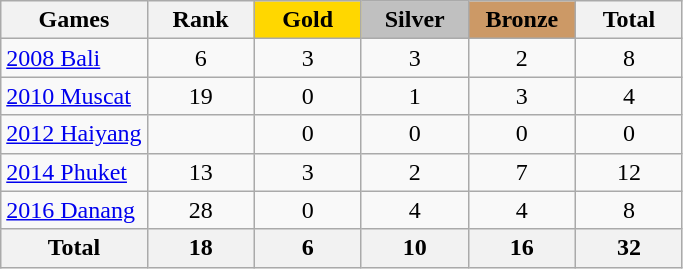<table class="wikitable sortable" style="margin-top:0em; text-align:center; font-size:100%;">
<tr>
<th>Games</th>
<th style="width:4em;">Rank</th>
<th style="background:gold; width:4em;"><strong>Gold</strong></th>
<th style="background:silver; width:4em;"><strong>Silver</strong></th>
<th style="background:#cc9966; width:4em;"><strong>Bronze</strong></th>
<th style="width:4em;">Total</th>
</tr>
<tr>
<td align=left><a href='#'>2008 Bali</a></td>
<td>6</td>
<td>3</td>
<td>3</td>
<td>2</td>
<td>8</td>
</tr>
<tr>
<td align=left><a href='#'>2010 Muscat</a></td>
<td>19</td>
<td>0</td>
<td>1</td>
<td>3</td>
<td>4</td>
</tr>
<tr>
<td align=left><a href='#'>2012 Haiyang</a></td>
<td></td>
<td>0</td>
<td>0</td>
<td>0</td>
<td>0</td>
</tr>
<tr>
<td align=left><a href='#'>2014 Phuket</a></td>
<td>13</td>
<td>3</td>
<td>2</td>
<td>7</td>
<td>12</td>
</tr>
<tr>
<td align=left><a href='#'>2016 Danang</a></td>
<td>28</td>
<td>0</td>
<td>4</td>
<td>4</td>
<td>8</td>
</tr>
<tr>
<th>Total</th>
<th>18</th>
<th>6</th>
<th>10</th>
<th>16</th>
<th>32</th>
</tr>
</table>
